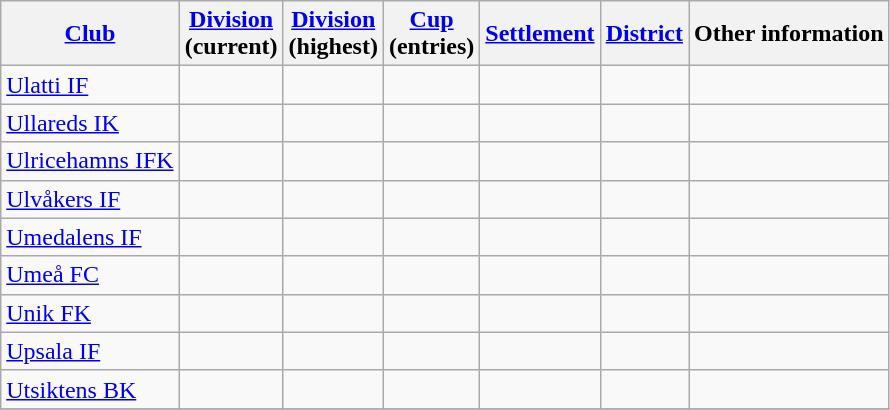<table class="wikitable" style="text-align:left">
<tr>
<th style= width="180px"><a href='#'>Club</a></th>
<th style= width="80px"><a href='#'>Division</a><br> (current)</th>
<th style= width="80px"><a href='#'>Division</a><br> (highest)</th>
<th style= width="60px"><a href='#'>Cup</a><br> (entries)</th>
<th style= width="110px"><a href='#'>Settlement</a></th>
<th style= width="110px"><a href='#'>District</a></th>
<th style= width="230px">Other information</th>
</tr>
<tr>
<td><a href='#'>Ulatti IF</a></td>
<td></td>
<td></td>
<td></td>
<td></td>
<td></td>
<td></td>
</tr>
<tr>
<td><a href='#'>Ullareds IK</a></td>
<td></td>
<td></td>
<td></td>
<td></td>
<td></td>
<td></td>
</tr>
<tr>
<td><a href='#'>Ulricehamns IFK</a></td>
<td></td>
<td></td>
<td></td>
<td></td>
<td></td>
<td></td>
</tr>
<tr>
<td><a href='#'>Ulvåkers IF</a></td>
<td></td>
<td></td>
<td></td>
<td></td>
<td></td>
<td></td>
</tr>
<tr>
<td><a href='#'>Umedalens IF</a></td>
<td></td>
<td></td>
<td></td>
<td></td>
<td></td>
<td></td>
</tr>
<tr>
<td><a href='#'>Umeå FC</a></td>
<td></td>
<td></td>
<td></td>
<td></td>
<td></td>
<td></td>
</tr>
<tr>
<td><a href='#'>Unik FK</a></td>
<td></td>
<td></td>
<td></td>
<td></td>
<td></td>
<td></td>
</tr>
<tr>
<td><a href='#'>Upsala IF</a></td>
<td></td>
<td></td>
<td></td>
<td></td>
<td></td>
<td></td>
</tr>
<tr>
<td><a href='#'>Utsiktens BK</a></td>
<td></td>
<td></td>
<td></td>
<td></td>
<td></td>
<td></td>
</tr>
<tr>
</tr>
</table>
